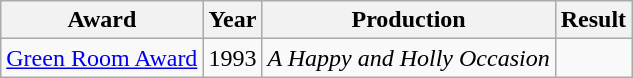<table class="wikitable">
<tr>
<th>Award</th>
<th>Year</th>
<th>Production</th>
<th>Result</th>
</tr>
<tr>
<td><a href='#'>Green Room Award</a></td>
<td>1993</td>
<td><em>A Happy and Holly Occasion</em></td>
<td></td>
</tr>
</table>
